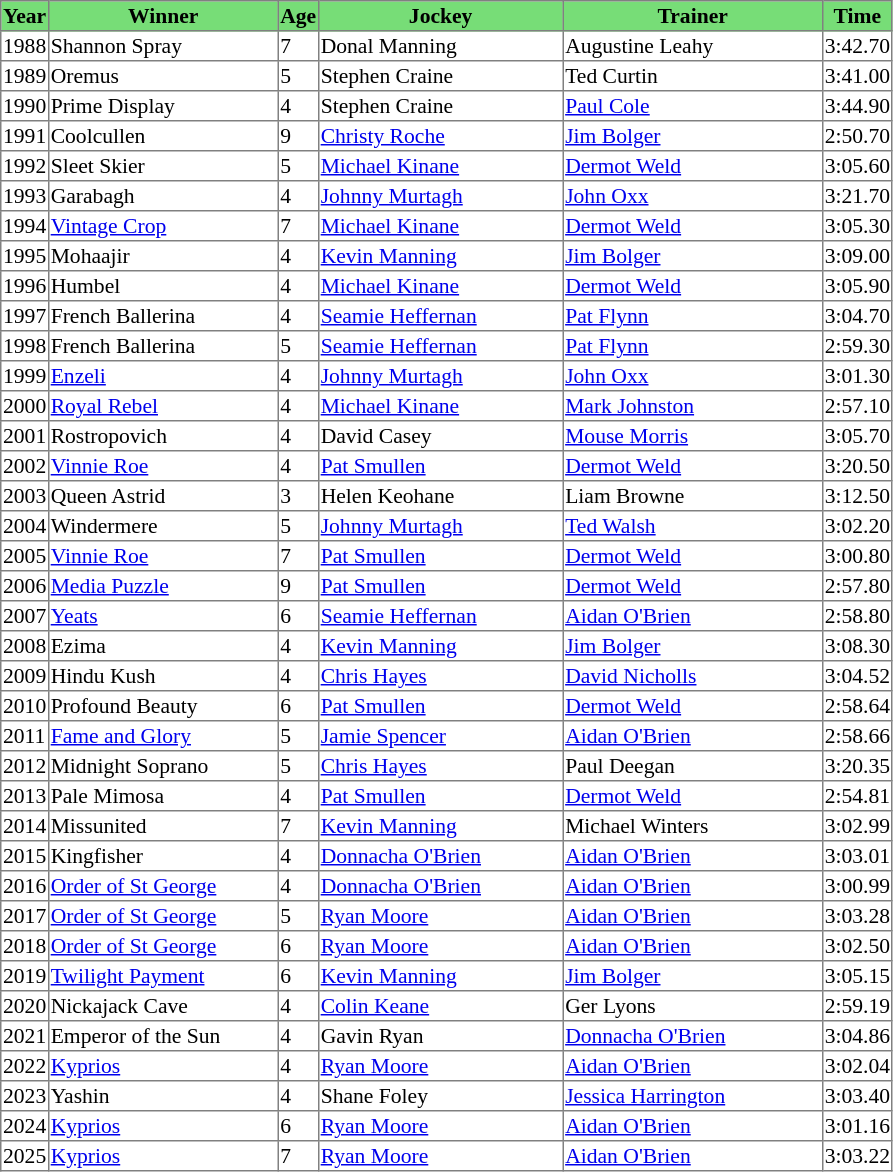<table class = "sortable" | border="1" style="border-collapse: collapse; font-size:90%">
<tr bgcolor="#77dd77" align="center">
<th>Year</th>
<th>Winner</th>
<th>Age</th>
<th>Jockey</th>
<th>Trainer</th>
<th>Time</th>
</tr>
<tr>
<td>1988</td>
<td width=150px>Shannon Spray</td>
<td>7</td>
<td width=160px>Donal Manning</td>
<td width=170px>Augustine Leahy</td>
<td>3:42.70</td>
</tr>
<tr>
<td>1989</td>
<td>Oremus</td>
<td>5</td>
<td>Stephen Craine</td>
<td>Ted Curtin</td>
<td>3:41.00</td>
</tr>
<tr>
<td>1990</td>
<td>Prime Display</td>
<td>4</td>
<td>Stephen Craine</td>
<td><a href='#'>Paul Cole</a></td>
<td>3:44.90</td>
</tr>
<tr>
<td>1991</td>
<td>Coolcullen</td>
<td>9</td>
<td><a href='#'>Christy Roche</a></td>
<td><a href='#'>Jim Bolger</a></td>
<td>2:50.70</td>
</tr>
<tr>
<td>1992</td>
<td>Sleet Skier</td>
<td>5</td>
<td><a href='#'>Michael Kinane</a></td>
<td><a href='#'>Dermot Weld</a></td>
<td>3:05.60</td>
</tr>
<tr>
<td>1993</td>
<td>Garabagh</td>
<td>4</td>
<td><a href='#'>Johnny Murtagh</a></td>
<td><a href='#'>John Oxx</a></td>
<td>3:21.70</td>
</tr>
<tr>
<td>1994</td>
<td><a href='#'>Vintage Crop</a></td>
<td>7</td>
<td><a href='#'>Michael Kinane</a></td>
<td><a href='#'>Dermot Weld</a></td>
<td>3:05.30</td>
</tr>
<tr>
<td>1995</td>
<td>Mohaajir</td>
<td>4</td>
<td><a href='#'>Kevin Manning</a></td>
<td><a href='#'>Jim Bolger</a></td>
<td>3:09.00</td>
</tr>
<tr>
<td>1996</td>
<td>Humbel</td>
<td>4</td>
<td><a href='#'>Michael Kinane</a></td>
<td><a href='#'>Dermot Weld</a></td>
<td>3:05.90</td>
</tr>
<tr>
<td>1997</td>
<td>French Ballerina</td>
<td>4</td>
<td><a href='#'>Seamie Heffernan</a></td>
<td><a href='#'>Pat Flynn</a></td>
<td>3:04.70</td>
</tr>
<tr>
<td>1998</td>
<td>French Ballerina</td>
<td>5</td>
<td><a href='#'>Seamie Heffernan</a></td>
<td><a href='#'>Pat Flynn</a></td>
<td>2:59.30</td>
</tr>
<tr>
<td>1999</td>
<td><a href='#'>Enzeli</a></td>
<td>4</td>
<td><a href='#'>Johnny Murtagh</a></td>
<td><a href='#'>John Oxx</a></td>
<td>3:01.30</td>
</tr>
<tr>
<td>2000</td>
<td><a href='#'>Royal Rebel</a></td>
<td>4</td>
<td><a href='#'>Michael Kinane</a></td>
<td><a href='#'>Mark Johnston</a></td>
<td>2:57.10</td>
</tr>
<tr>
<td>2001</td>
<td>Rostropovich</td>
<td>4</td>
<td>David Casey</td>
<td><a href='#'>Mouse Morris</a></td>
<td>3:05.70</td>
</tr>
<tr>
<td>2002</td>
<td><a href='#'>Vinnie Roe</a></td>
<td>4</td>
<td><a href='#'>Pat Smullen</a></td>
<td><a href='#'>Dermot Weld</a></td>
<td>3:20.50</td>
</tr>
<tr>
<td>2003</td>
<td>Queen Astrid</td>
<td>3</td>
<td>Helen Keohane</td>
<td>Liam Browne</td>
<td>3:12.50</td>
</tr>
<tr>
<td>2004</td>
<td>Windermere</td>
<td>5</td>
<td><a href='#'>Johnny Murtagh</a></td>
<td><a href='#'>Ted Walsh</a></td>
<td>3:02.20</td>
</tr>
<tr>
<td>2005</td>
<td><a href='#'>Vinnie Roe</a></td>
<td>7</td>
<td><a href='#'>Pat Smullen</a></td>
<td><a href='#'>Dermot Weld</a></td>
<td>3:00.80</td>
</tr>
<tr>
<td>2006</td>
<td><a href='#'>Media Puzzle</a></td>
<td>9</td>
<td><a href='#'>Pat Smullen</a></td>
<td><a href='#'>Dermot Weld</a></td>
<td>2:57.80</td>
</tr>
<tr>
<td>2007</td>
<td><a href='#'>Yeats</a></td>
<td>6</td>
<td><a href='#'>Seamie Heffernan</a></td>
<td><a href='#'>Aidan O'Brien</a></td>
<td>2:58.80</td>
</tr>
<tr>
<td>2008</td>
<td>Ezima</td>
<td>4</td>
<td><a href='#'>Kevin Manning</a></td>
<td><a href='#'>Jim Bolger</a></td>
<td>3:08.30</td>
</tr>
<tr>
<td>2009</td>
<td>Hindu Kush</td>
<td>4</td>
<td><a href='#'>Chris Hayes</a></td>
<td><a href='#'>David Nicholls</a></td>
<td>3:04.52</td>
</tr>
<tr>
<td>2010</td>
<td>Profound Beauty</td>
<td>6</td>
<td><a href='#'>Pat Smullen</a></td>
<td><a href='#'>Dermot Weld</a></td>
<td>2:58.64</td>
</tr>
<tr>
<td>2011</td>
<td><a href='#'>Fame and Glory</a></td>
<td>5</td>
<td><a href='#'>Jamie Spencer</a></td>
<td><a href='#'>Aidan O'Brien</a></td>
<td>2:58.66</td>
</tr>
<tr>
<td>2012</td>
<td>Midnight Soprano</td>
<td>5</td>
<td><a href='#'>Chris Hayes</a></td>
<td>Paul Deegan</td>
<td>3:20.35</td>
</tr>
<tr>
<td>2013</td>
<td>Pale Mimosa</td>
<td>4</td>
<td><a href='#'>Pat Smullen</a></td>
<td><a href='#'>Dermot Weld</a></td>
<td>2:54.81</td>
</tr>
<tr>
<td>2014</td>
<td>Missunited</td>
<td>7</td>
<td><a href='#'>Kevin Manning</a></td>
<td>Michael Winters</td>
<td>3:02.99</td>
</tr>
<tr>
<td>2015</td>
<td>Kingfisher</td>
<td>4</td>
<td><a href='#'>Donnacha O'Brien</a></td>
<td><a href='#'>Aidan O'Brien</a></td>
<td>3:03.01</td>
</tr>
<tr>
<td>2016</td>
<td><a href='#'>Order of St George</a></td>
<td>4</td>
<td><a href='#'>Donnacha O'Brien</a></td>
<td><a href='#'>Aidan O'Brien</a></td>
<td>3:00.99</td>
</tr>
<tr>
<td>2017</td>
<td><a href='#'>Order of St George</a></td>
<td>5</td>
<td><a href='#'>Ryan Moore</a></td>
<td><a href='#'>Aidan O'Brien</a></td>
<td>3:03.28</td>
</tr>
<tr>
<td>2018</td>
<td><a href='#'>Order of St George</a></td>
<td>6</td>
<td><a href='#'>Ryan Moore</a></td>
<td><a href='#'>Aidan O'Brien</a></td>
<td>3:02.50</td>
</tr>
<tr>
<td>2019</td>
<td><a href='#'>Twilight Payment</a></td>
<td>6</td>
<td><a href='#'>Kevin Manning</a></td>
<td><a href='#'>Jim Bolger</a></td>
<td>3:05.15</td>
</tr>
<tr>
<td>2020</td>
<td>Nickajack Cave</td>
<td>4</td>
<td><a href='#'>Colin Keane</a></td>
<td>Ger Lyons</td>
<td>2:59.19</td>
</tr>
<tr>
<td>2021</td>
<td>Emperor of the Sun</td>
<td>4</td>
<td>Gavin Ryan</td>
<td><a href='#'>Donnacha O'Brien</a></td>
<td>3:04.86</td>
</tr>
<tr>
<td>2022</td>
<td><a href='#'>Kyprios</a></td>
<td>4</td>
<td><a href='#'>Ryan Moore</a></td>
<td><a href='#'>Aidan O'Brien</a></td>
<td>3:02.04</td>
</tr>
<tr>
<td>2023</td>
<td>Yashin</td>
<td>4</td>
<td>Shane Foley</td>
<td><a href='#'>Jessica Harrington</a></td>
<td>3:03.40</td>
</tr>
<tr>
<td>2024</td>
<td><a href='#'>Kyprios</a></td>
<td>6</td>
<td><a href='#'>Ryan Moore</a></td>
<td><a href='#'>Aidan O'Brien</a></td>
<td>3:01.16</td>
</tr>
<tr>
<td>2025</td>
<td><a href='#'>Kyprios</a></td>
<td>7</td>
<td><a href='#'>Ryan Moore</a></td>
<td><a href='#'>Aidan O'Brien</a></td>
<td>3:03.22</td>
</tr>
</table>
